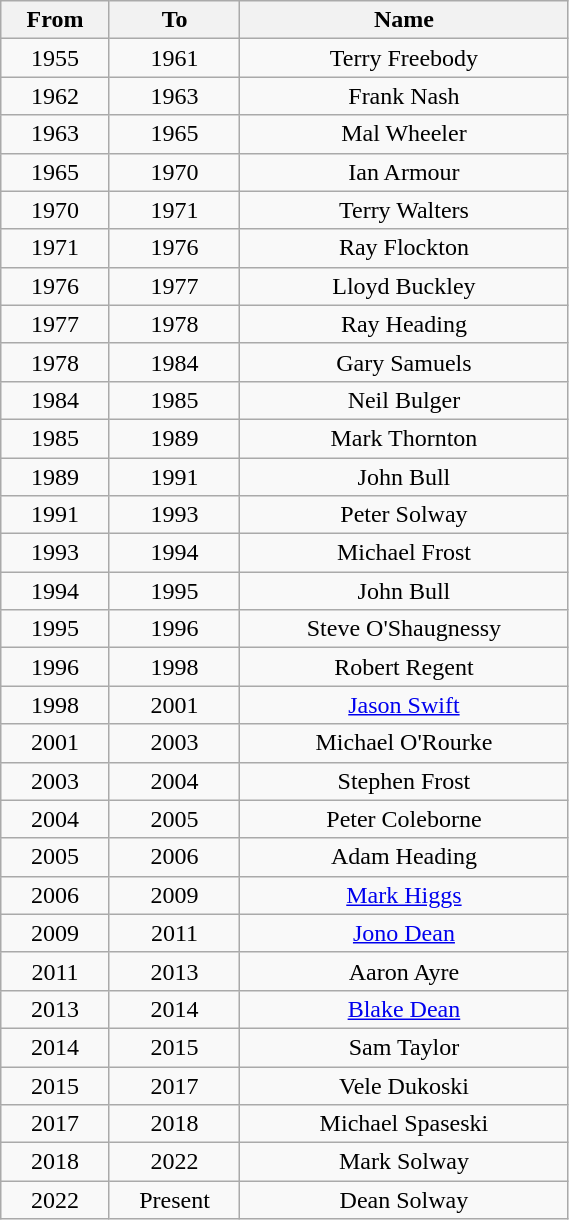<table class="wikitable" style="text-align:center; width:30%;">
<tr>
<th>From</th>
<th>To</th>
<th>Name</th>
</tr>
<tr>
<td>1955</td>
<td>1961</td>
<td>Terry Freebody</td>
</tr>
<tr>
<td>1962</td>
<td>1963</td>
<td>Frank Nash</td>
</tr>
<tr>
<td>1963</td>
<td>1965</td>
<td>Mal Wheeler</td>
</tr>
<tr>
<td>1965</td>
<td>1970</td>
<td>Ian Armour</td>
</tr>
<tr>
<td>1970</td>
<td>1971</td>
<td>Terry Walters</td>
</tr>
<tr>
<td>1971</td>
<td>1976</td>
<td>Ray Flockton</td>
</tr>
<tr>
<td>1976</td>
<td>1977</td>
<td>Lloyd Buckley</td>
</tr>
<tr>
<td>1977</td>
<td>1978</td>
<td>Ray Heading</td>
</tr>
<tr>
<td>1978</td>
<td>1984</td>
<td>Gary Samuels</td>
</tr>
<tr>
<td>1984</td>
<td>1985</td>
<td>Neil Bulger</td>
</tr>
<tr>
<td>1985</td>
<td>1989</td>
<td>Mark Thornton</td>
</tr>
<tr>
<td>1989</td>
<td>1991</td>
<td>John Bull</td>
</tr>
<tr>
<td>1991</td>
<td>1993</td>
<td>Peter Solway</td>
</tr>
<tr>
<td>1993</td>
<td>1994</td>
<td>Michael Frost</td>
</tr>
<tr>
<td>1994</td>
<td>1995</td>
<td>John Bull</td>
</tr>
<tr>
<td>1995</td>
<td>1996</td>
<td>Steve O'Shaugnessy</td>
</tr>
<tr>
<td>1996</td>
<td>1998</td>
<td>Robert Regent</td>
</tr>
<tr>
<td>1998</td>
<td>2001</td>
<td><a href='#'>Jason Swift</a></td>
</tr>
<tr>
<td>2001</td>
<td>2003</td>
<td>Michael O'Rourke</td>
</tr>
<tr>
<td>2003</td>
<td>2004</td>
<td>Stephen Frost</td>
</tr>
<tr>
<td>2004</td>
<td>2005</td>
<td>Peter Coleborne</td>
</tr>
<tr>
<td>2005</td>
<td>2006</td>
<td>Adam Heading</td>
</tr>
<tr>
<td>2006</td>
<td>2009</td>
<td><a href='#'>Mark Higgs</a></td>
</tr>
<tr>
<td>2009</td>
<td>2011</td>
<td><a href='#'>Jono Dean</a></td>
</tr>
<tr>
<td>2011</td>
<td>2013</td>
<td>Aaron Ayre</td>
</tr>
<tr>
<td>2013</td>
<td>2014</td>
<td><a href='#'>Blake Dean</a></td>
</tr>
<tr>
<td>2014</td>
<td>2015</td>
<td>Sam Taylor</td>
</tr>
<tr>
<td>2015</td>
<td>2017</td>
<td>Vele Dukoski</td>
</tr>
<tr>
<td>2017</td>
<td>2018</td>
<td>Michael Spaseski</td>
</tr>
<tr>
<td>2018</td>
<td>2022</td>
<td>Mark Solway</td>
</tr>
<tr>
<td>2022</td>
<td>Present</td>
<td>Dean Solway</td>
</tr>
</table>
